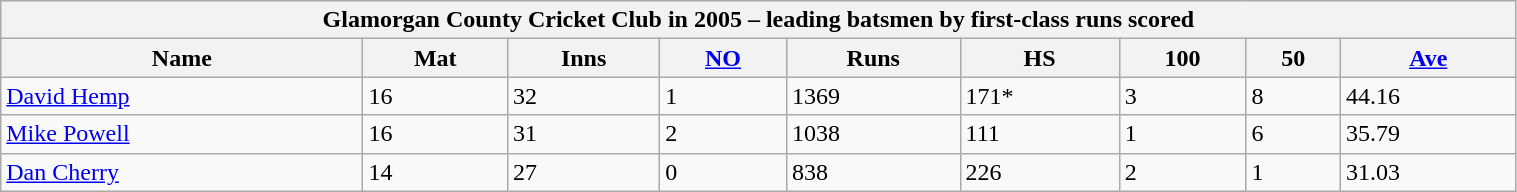<table class="wikitable" width="80%">
<tr bgcolor="#efefef">
<th colspan=9>Glamorgan County Cricket Club in 2005 – leading batsmen by first-class runs scored</th>
</tr>
<tr bgcolor="#efefef">
<th>Name</th>
<th>Mat</th>
<th>Inns</th>
<th><a href='#'>NO</a></th>
<th>Runs</th>
<th>HS</th>
<th>100</th>
<th>50</th>
<th><a href='#'>Ave</a></th>
</tr>
<tr>
<td><a href='#'>David Hemp</a></td>
<td>16</td>
<td>32</td>
<td>1</td>
<td>1369</td>
<td>171*</td>
<td>3</td>
<td>8</td>
<td>44.16</td>
</tr>
<tr>
<td><a href='#'>Mike Powell</a></td>
<td>16</td>
<td>31</td>
<td>2</td>
<td>1038</td>
<td>111</td>
<td>1</td>
<td>6</td>
<td>35.79</td>
</tr>
<tr>
<td><a href='#'>Dan Cherry</a></td>
<td>14</td>
<td>27</td>
<td>0</td>
<td>838</td>
<td>226</td>
<td>2</td>
<td>1</td>
<td>31.03</td>
</tr>
</table>
